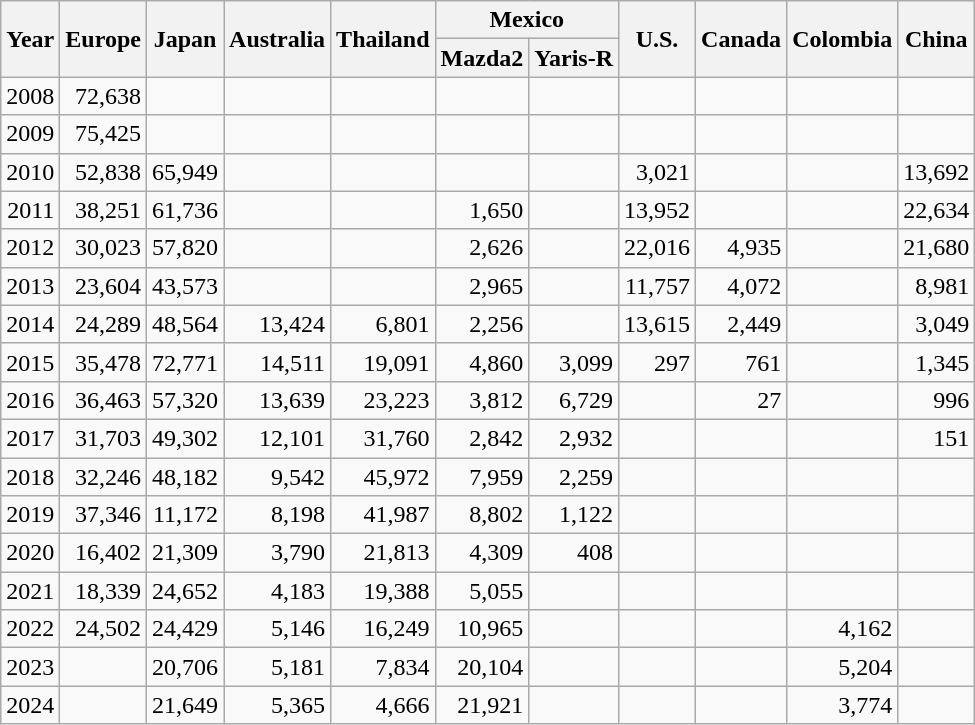<table class="wikitable" style="text-align: right;">
<tr>
<th rowspan="2" data-sort-type="numeric">Year</th>
<th rowspan="2">Europe</th>
<th rowspan="2">Japan</th>
<th rowspan="2">Australia</th>
<th rowspan="2">Thailand</th>
<th colspan="2">Mexico</th>
<th rowspan="2">U.S.</th>
<th rowspan="2">Canada</th>
<th rowspan="2">Colombia</th>
<th rowspan="2">China</th>
</tr>
<tr>
<th>Mazda2</th>
<th>Yaris-R</th>
</tr>
<tr>
<td>2008</td>
<td>72,638</td>
<td></td>
<td></td>
<td></td>
<td></td>
<td></td>
<td></td>
<td></td>
<td></td>
<td></td>
</tr>
<tr>
<td>2009</td>
<td>75,425</td>
<td></td>
<td></td>
<td></td>
<td></td>
<td></td>
<td></td>
<td></td>
<td></td>
<td></td>
</tr>
<tr>
<td>2010</td>
<td>52,838</td>
<td>65,949</td>
<td></td>
<td></td>
<td></td>
<td></td>
<td>3,021</td>
<td></td>
<td></td>
<td>13,692</td>
</tr>
<tr>
<td>2011</td>
<td>38,251</td>
<td>61,736</td>
<td></td>
<td></td>
<td>1,650</td>
<td></td>
<td>13,952</td>
<td></td>
<td></td>
<td>22,634</td>
</tr>
<tr>
<td>2012</td>
<td>30,023</td>
<td>57,820</td>
<td></td>
<td></td>
<td>2,626</td>
<td></td>
<td>22,016</td>
<td>4,935</td>
<td></td>
<td>21,680</td>
</tr>
<tr>
<td>2013</td>
<td>23,604</td>
<td>43,573</td>
<td></td>
<td></td>
<td>2,965</td>
<td></td>
<td>11,757</td>
<td>4,072</td>
<td></td>
<td>8,981</td>
</tr>
<tr>
<td>2014</td>
<td>24,289</td>
<td>48,564</td>
<td>13,424</td>
<td>6,801</td>
<td>2,256</td>
<td></td>
<td>13,615</td>
<td>2,449</td>
<td></td>
<td>3,049</td>
</tr>
<tr>
<td>2015</td>
<td>35,478</td>
<td>72,771</td>
<td>14,511</td>
<td>19,091</td>
<td>4,860</td>
<td>3,099</td>
<td>297</td>
<td>761</td>
<td></td>
<td>1,345</td>
</tr>
<tr>
<td>2016</td>
<td>36,463</td>
<td>57,320</td>
<td>13,639</td>
<td>23,223</td>
<td>3,812</td>
<td>6,729</td>
<td></td>
<td>27</td>
<td></td>
<td>996</td>
</tr>
<tr>
<td>2017</td>
<td>31,703</td>
<td>49,302</td>
<td>12,101</td>
<td>31,760</td>
<td>2,842</td>
<td>2,932</td>
<td></td>
<td></td>
<td></td>
<td>151</td>
</tr>
<tr>
<td>2018</td>
<td>32,246</td>
<td>48,182</td>
<td>9,542</td>
<td>45,972</td>
<td>7,959</td>
<td>2,259</td>
<td></td>
<td></td>
<td></td>
<td></td>
</tr>
<tr>
<td>2019</td>
<td>37,346</td>
<td>11,172</td>
<td>8,198</td>
<td>41,987</td>
<td>8,802</td>
<td>1,122</td>
<td></td>
<td></td>
<td></td>
<td></td>
</tr>
<tr>
<td>2020</td>
<td>16,402</td>
<td>21,309</td>
<td>3,790</td>
<td>21,813</td>
<td>4,309</td>
<td>408</td>
<td></td>
<td></td>
<td></td>
<td></td>
</tr>
<tr>
<td>2021</td>
<td>18,339</td>
<td>24,652</td>
<td>4,183</td>
<td>19,388</td>
<td>5,055</td>
<td></td>
<td></td>
<td></td>
<td></td>
<td></td>
</tr>
<tr>
<td>2022</td>
<td>24,502</td>
<td>24,429</td>
<td>5,146</td>
<td>16,249</td>
<td>10,965</td>
<td></td>
<td></td>
<td></td>
<td>4,162</td>
<td></td>
</tr>
<tr>
<td>2023</td>
<td></td>
<td>20,706</td>
<td>5,181</td>
<td>7,834</td>
<td>20,104</td>
<td></td>
<td></td>
<td></td>
<td>5,204</td>
<td></td>
</tr>
<tr>
<td>2024</td>
<td></td>
<td>21,649</td>
<td>5,365</td>
<td>4,666</td>
<td>21,921</td>
<td></td>
<td></td>
<td></td>
<td>3,774</td>
<td></td>
</tr>
</table>
